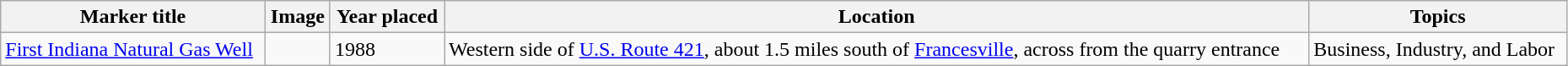<table class="wikitable sortable" style="width:98%">
<tr>
<th>Marker title</th>
<th class="unsortable">Image</th>
<th>Year placed</th>
<th>Location</th>
<th>Topics</th>
</tr>
<tr>
<td><a href='#'>First Indiana Natural Gas Well</a></td>
<td></td>
<td>1988</td>
<td>Western side of <a href='#'>U.S. Route 421</a>, about 1.5 miles south of <a href='#'>Francesville</a>, across from the quarry entrance<br><small></small></td>
<td>Business, Industry, and Labor</td>
</tr>
</table>
